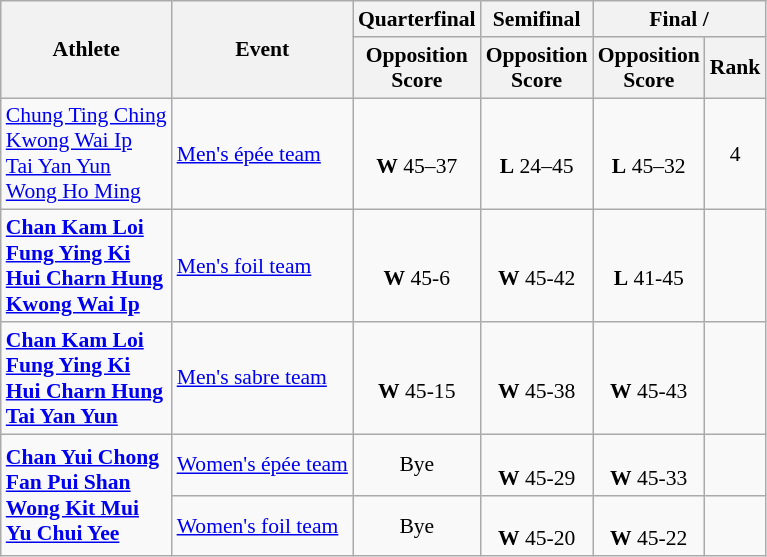<table class=wikitable style="font-size:90%">
<tr>
<th rowspan="2">Athlete</th>
<th rowspan="2">Event</th>
<th>Quarterfinal</th>
<th>Semifinal</th>
<th colspan="2">Final / </th>
</tr>
<tr>
<th>Opposition<br>Score</th>
<th>Opposition<br>Score</th>
<th>Opposition<br>Score</th>
<th>Rank</th>
</tr>
<tr>
<td><a href='#'>Chung Ting Ching</a><br> <a href='#'>Kwong Wai Ip</a><br> <a href='#'>Tai Yan Yun</a><br> <a href='#'>Wong Ho Ming</a></td>
<td><a href='#'>Men's épée team</a></td>
<td align="center"><br><strong>W</strong> 45–37</td>
<td align="center"><br><strong>L</strong> 24–45</td>
<td align="center"><br><strong>L</strong> 45–32</td>
<td align="center">4</td>
</tr>
<tr>
<td><strong><a href='#'>Chan Kam Loi</a></strong><br> <strong><a href='#'>Fung Ying Ki</a></strong><br> <strong><a href='#'>Hui Charn Hung</a></strong><br> <strong><a href='#'>Kwong Wai Ip</a></strong></td>
<td><a href='#'>Men's foil team</a></td>
<td align="center"><br><strong>W</strong> 45-6</td>
<td align="center"><br><strong>W</strong> 45-42</td>
<td align="center"><br><strong>L</strong> 41-45</td>
<td align="center"></td>
</tr>
<tr>
<td><strong><a href='#'>Chan Kam Loi</a></strong><br> <strong><a href='#'>Fung Ying Ki</a></strong><br> <strong><a href='#'>Hui Charn Hung</a></strong><br> <strong><a href='#'>Tai Yan Yun</a></strong></td>
<td><a href='#'>Men's sabre team</a></td>
<td align="center"><br><strong>W</strong> 45-15</td>
<td align="center"><br><strong>W</strong> 45-38</td>
<td align="center"><br><strong>W</strong> 45-43</td>
<td align="center"></td>
</tr>
<tr>
<td rowspan="2"><strong><a href='#'>Chan Yui Chong</a></strong><br> <strong><a href='#'>Fan Pui Shan</a></strong><br> <strong><a href='#'>Wong Kit Mui</a></strong><br> <strong><a href='#'>Yu Chui Yee</a></strong></td>
<td><a href='#'>Women's épée team</a></td>
<td align="center">Bye</td>
<td align="center"><br><strong>W</strong> 45-29</td>
<td align="center"><br><strong>W</strong> 45-33</td>
<td align="center"></td>
</tr>
<tr>
<td><a href='#'>Women's foil team</a></td>
<td align="center">Bye</td>
<td align="center"><br><strong>W</strong> 45-20</td>
<td align="center"><br><strong>W</strong> 45-22</td>
<td align="center"></td>
</tr>
</table>
